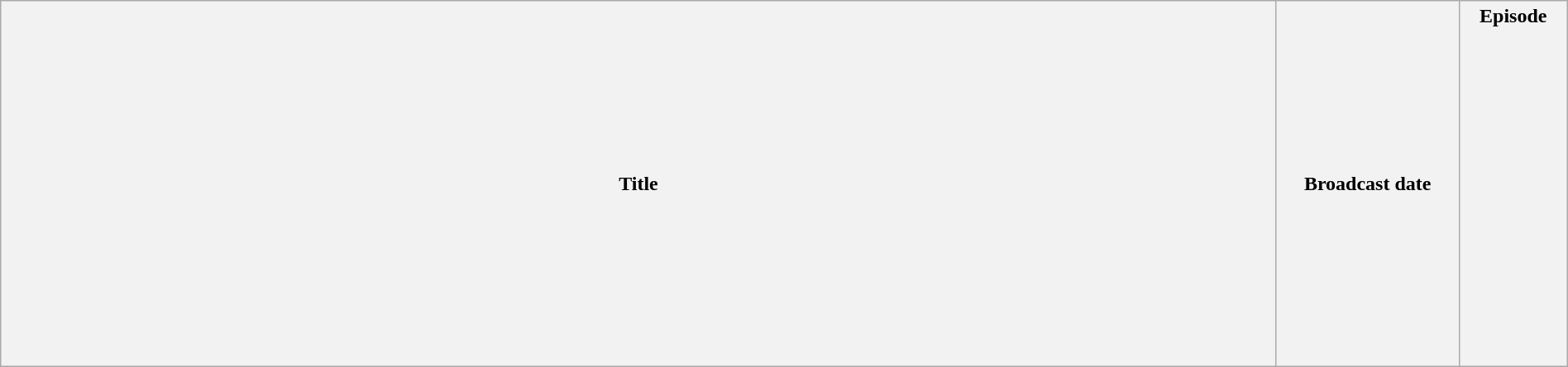<table class="wikitable plainrowheaders" style="width:100%; margin:auto;">
<tr>
<th>Title</th>
<th width="140">Broadcast date</th>
<th width="80">Episode<br><br><br><br><br><br><br><br><br><br><br><br><br><br><br><br></th>
</tr>
</table>
